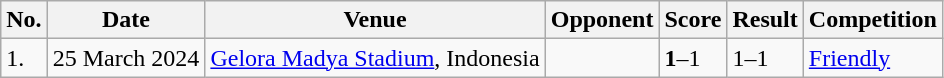<table class="wikitable">
<tr>
<th>No.</th>
<th>Date</th>
<th>Venue</th>
<th>Opponent</th>
<th>Score</th>
<th>Result</th>
<th>Competition</th>
</tr>
<tr>
<td>1.</td>
<td>25 March 2024</td>
<td><a href='#'>Gelora Madya Stadium</a>, Indonesia</td>
<td></td>
<td><strong>1</strong>–1</td>
<td>1–1</td>
<td><a href='#'>Friendly</a></td>
</tr>
</table>
